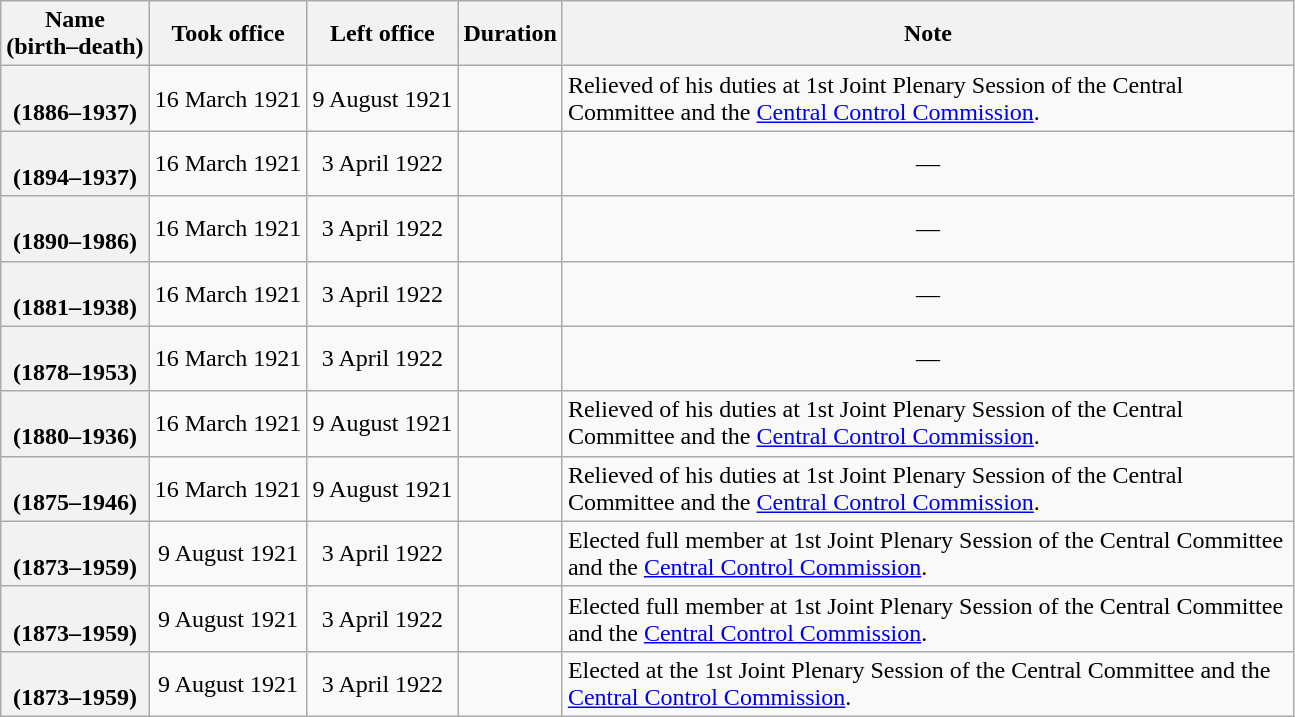<table class="wikitable plainrowheaders sortable" style="text-align:center;" border="1">
<tr>
<th scope="col">Name<br>(birth–death)</th>
<th scope="col">Took office</th>
<th scope="col">Left office</th>
<th scope="col">Duration</th>
<th scope="col" style="width:30em;">Note</th>
</tr>
<tr>
<th scope="row"><br>(1886–1937)</th>
<td>16 March 1921</td>
<td>9 August 1921</td>
<td></td>
<td align="left">Relieved of his duties at 1st Joint Plenary Session of the Central Committee and the <a href='#'>Central Control Commission</a>.</td>
</tr>
<tr>
<th scope="row"><br>(1894–1937)</th>
<td>16 March 1921</td>
<td>3 April 1922</td>
<td></td>
<td>—</td>
</tr>
<tr>
<th scope="row"><br>(1890–1986)</th>
<td>16 March 1921</td>
<td>3 April 1922</td>
<td></td>
<td>—</td>
</tr>
<tr>
<th scope="row"><br>(1881–1938)</th>
<td>16 March 1921</td>
<td>3 April 1922</td>
<td></td>
<td>—</td>
</tr>
<tr>
<th scope="row"><br>(1878–1953)</th>
<td>16 March 1921</td>
<td>3 April 1922</td>
<td></td>
<td>—</td>
</tr>
<tr>
<th scope="row"><br>(1880–1936)</th>
<td>16 March 1921</td>
<td>9 August 1921</td>
<td></td>
<td align="left">Relieved of his duties at 1st Joint Plenary Session of the Central Committee and the <a href='#'>Central Control Commission</a>.</td>
</tr>
<tr>
<th scope="row"><br>(1875–1946)</th>
<td>16 March 1921</td>
<td>9 August 1921</td>
<td></td>
<td align="left">Relieved of his duties at 1st Joint Plenary Session of the Central Committee and the <a href='#'>Central Control Commission</a>.</td>
</tr>
<tr>
<th scope="row"><br>(1873–1959)</th>
<td>9 August 1921</td>
<td>3 April 1922</td>
<td></td>
<td align="left">Elected full member at 1st Joint Plenary Session of the Central Committee and the <a href='#'>Central Control Commission</a>.</td>
</tr>
<tr>
<th scope="row"><br>(1873–1959)</th>
<td>9 August 1921</td>
<td>3 April 1922</td>
<td></td>
<td align="left">Elected full member at 1st Joint Plenary Session of the Central Committee and the <a href='#'>Central Control Commission</a>.</td>
</tr>
<tr>
<th scope="row"><br>(1873–1959)</th>
<td>9 August 1921</td>
<td>3 April 1922</td>
<td></td>
<td align="left">Elected at the 1st Joint Plenary Session of the Central Committee and the <a href='#'>Central Control Commission</a>.</td>
</tr>
</table>
